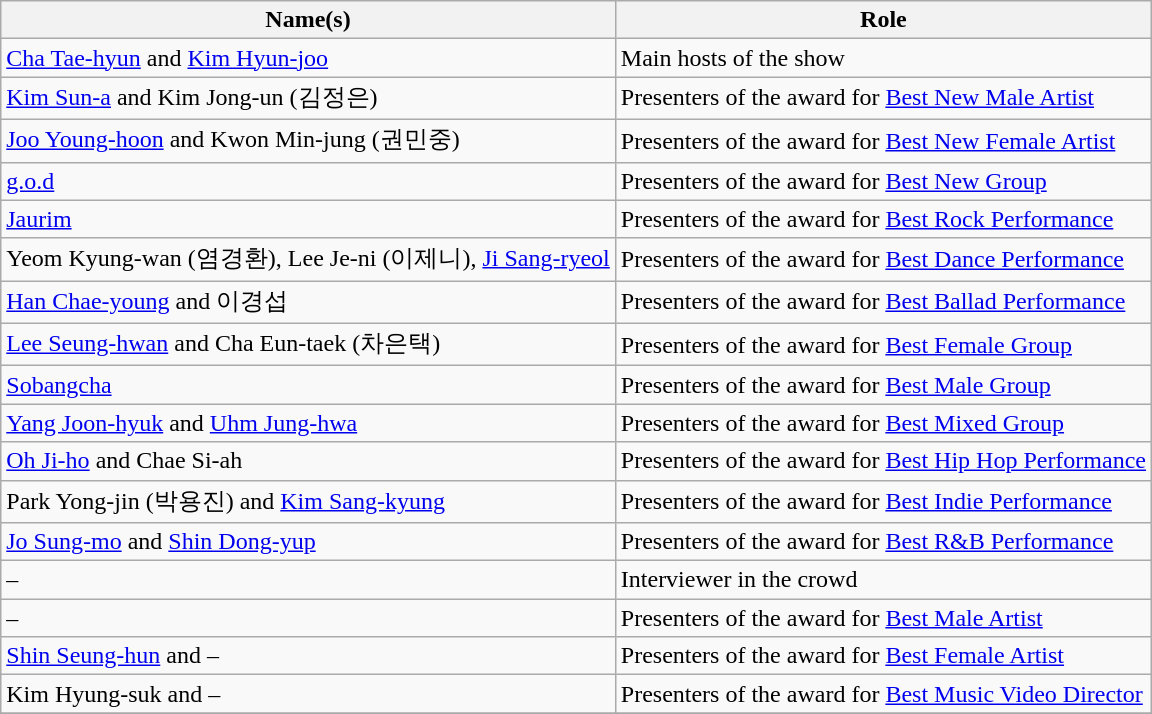<table class="wikitable sortable">
<tr>
<th>Name(s)</th>
<th>Role</th>
</tr>
<tr>
<td><a href='#'>Cha Tae-hyun</a> and <a href='#'>Kim Hyun-joo</a></td>
<td>Main hosts of the show</td>
</tr>
<tr>
<td><a href='#'>Kim Sun-a</a> and Kim Jong-un (김정은)</td>
<td>Presenters of the award for <a href='#'>Best New Male Artist</a></td>
</tr>
<tr>
<td><a href='#'>Joo Young-hoon</a> and Kwon Min-jung (권민중)</td>
<td>Presenters of the award for <a href='#'>Best New Female Artist</a></td>
</tr>
<tr>
<td><a href='#'>g.o.d</a></td>
<td>Presenters of the award for <a href='#'>Best New Group</a></td>
</tr>
<tr>
<td><a href='#'>Jaurim</a></td>
<td>Presenters of the award for <a href='#'>Best Rock Performance</a></td>
</tr>
<tr>
<td>Yeom Kyung-wan (염경환), Lee Je-ni (이제니), <a href='#'>Ji Sang-ryeol</a></td>
<td>Presenters of the award for <a href='#'>Best Dance Performance</a></td>
</tr>
<tr>
<td><a href='#'>Han Chae-young</a> and 이경섭</td>
<td>Presenters of the award for <a href='#'>Best Ballad Performance</a></td>
</tr>
<tr>
<td><a href='#'>Lee Seung-hwan</a> and Cha Eun-taek (차은택)</td>
<td>Presenters of the award for <a href='#'>Best Female Group</a></td>
</tr>
<tr>
<td><a href='#'>Sobangcha</a></td>
<td>Presenters of the award for <a href='#'>Best Male Group</a></td>
</tr>
<tr>
<td><a href='#'>Yang Joon-hyuk</a> and <a href='#'>Uhm Jung-hwa</a></td>
<td>Presenters of the award for <a href='#'>Best Mixed Group</a></td>
</tr>
<tr>
<td><a href='#'>Oh Ji-ho</a> and Chae Si-ah</td>
<td>Presenters of the award for <a href='#'>Best Hip Hop Performance</a></td>
</tr>
<tr>
<td>Park Yong-jin (박용진) and <a href='#'>Kim Sang-kyung</a></td>
<td>Presenters of the award for <a href='#'>Best Indie Performance</a></td>
</tr>
<tr>
<td><a href='#'>Jo Sung-mo</a> and <a href='#'>Shin Dong-yup</a></td>
<td>Presenters of the award for <a href='#'>Best R&B Performance</a></td>
</tr>
<tr>
<td>–</td>
<td>Interviewer in the crowd</td>
</tr>
<tr>
<td>–</td>
<td>Presenters of the award for <a href='#'>Best Male Artist</a></td>
</tr>
<tr>
<td><a href='#'>Shin Seung-hun</a> and –</td>
<td>Presenters of the award for <a href='#'>Best Female Artist</a></td>
</tr>
<tr>
<td>Kim Hyung-suk and –</td>
<td>Presenters of the award for <a href='#'>Best Music Video Director</a></td>
</tr>
<tr>
</tr>
</table>
